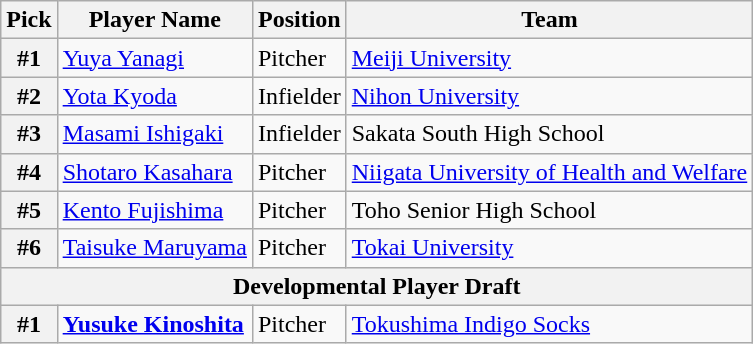<table class="wikitable">
<tr>
<th>Pick</th>
<th>Player Name</th>
<th>Position</th>
<th>Team</th>
</tr>
<tr>
<th>#1</th>
<td><a href='#'>Yuya Yanagi</a></td>
<td>Pitcher</td>
<td><a href='#'>Meiji University</a></td>
</tr>
<tr>
<th>#2</th>
<td><a href='#'>Yota Kyoda</a></td>
<td>Infielder</td>
<td><a href='#'>Nihon University</a></td>
</tr>
<tr>
<th>#3</th>
<td><a href='#'>Masami Ishigaki</a></td>
<td>Infielder</td>
<td>Sakata South High School</td>
</tr>
<tr>
<th>#4</th>
<td><a href='#'>Shotaro Kasahara</a></td>
<td>Pitcher</td>
<td><a href='#'>Niigata University of Health and Welfare</a></td>
</tr>
<tr>
<th>#5</th>
<td><a href='#'>Kento Fujishima</a></td>
<td>Pitcher</td>
<td>Toho Senior High School</td>
</tr>
<tr>
<th>#6</th>
<td><a href='#'>Taisuke Maruyama</a></td>
<td>Pitcher</td>
<td><a href='#'>Tokai University</a></td>
</tr>
<tr>
<th colspan="5">Developmental Player Draft</th>
</tr>
<tr>
<th>#1</th>
<td><strong><a href='#'>Yusuke Kinoshita</a></strong></td>
<td>Pitcher</td>
<td><a href='#'>Tokushima Indigo Socks</a></td>
</tr>
</table>
